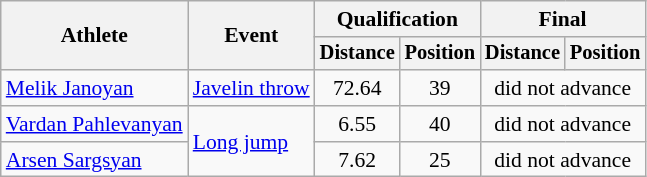<table class=wikitable style="font-size:90%">
<tr>
<th rowspan="2">Athlete</th>
<th rowspan="2">Event</th>
<th colspan="2">Qualification</th>
<th colspan="2">Final</th>
</tr>
<tr style="font-size:95%">
<th>Distance</th>
<th>Position</th>
<th>Distance</th>
<th>Position</th>
</tr>
<tr align=center>
<td align=left><a href='#'>Melik Janoyan</a></td>
<td align=left><a href='#'>Javelin throw</a></td>
<td>72.64</td>
<td>39</td>
<td colspan=2>did not advance</td>
</tr>
<tr align=center>
<td align=left><a href='#'>Vardan Pahlevanyan</a></td>
<td align=left rowspan=2><a href='#'>Long jump</a></td>
<td>6.55</td>
<td>40</td>
<td colspan=2>did not advance</td>
</tr>
<tr align=center>
<td align=left><a href='#'>Arsen Sargsyan</a></td>
<td>7.62</td>
<td>25</td>
<td colspan=2>did not advance</td>
</tr>
</table>
